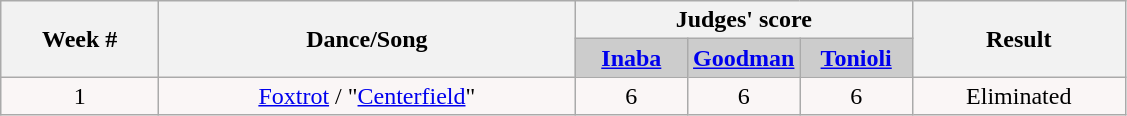<table class="wikitable">
<tr style="text-align: center;">
<th rowspan="2">Week #</th>
<th rowspan="2">Dance/Song</th>
<th colspan="3">Judges' score</th>
<th rowspan="2">Result</th>
</tr>
<tr style="text-align: center; background: #ccc;">
<td style="width:10%; "><strong><a href='#'>Inaba</a></strong></td>
<td style="width:10%; "><strong><a href='#'>Goodman</a></strong></td>
<td style="width:10%; "><strong><a href='#'>Tonioli</a></strong></td>
</tr>
<tr style="text-align:center; background: #faf6f6;">
<td>1</td>
<td><a href='#'>Foxtrot</a> / "<a href='#'>Centerfield</a>"</td>
<td>6</td>
<td>6</td>
<td>6</td>
<td>Eliminated</td>
</tr>
</table>
